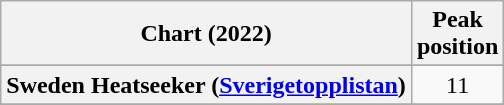<table class="wikitable sortable plainrowheaders" style="text-align:center">
<tr>
<th scope="col">Chart (2022)</th>
<th scope="col">Peak<br>position</th>
</tr>
<tr>
</tr>
<tr>
</tr>
<tr>
</tr>
<tr>
</tr>
<tr>
</tr>
<tr>
</tr>
<tr>
</tr>
<tr>
</tr>
<tr>
<th scope="row">Sweden Heatseeker (<a href='#'>Sverigetopplistan</a>)</th>
<td>11</td>
</tr>
<tr>
</tr>
<tr>
</tr>
<tr>
</tr>
<tr>
</tr>
</table>
